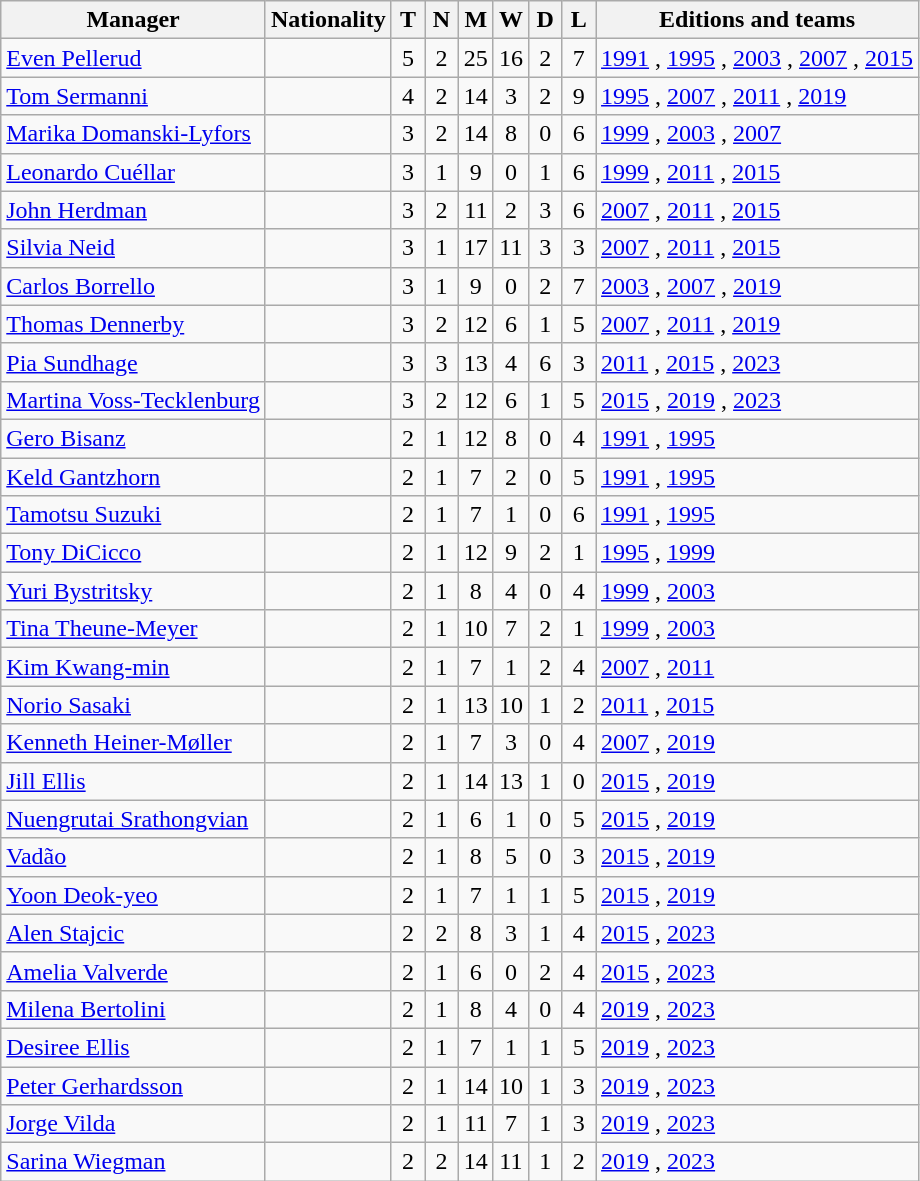<table class="wikitable sortable" style="text-align:center">
<tr>
<th scope="col">Manager</th>
<th scope="col">Nationality</th>
<th scope="col" width=15>T</th>
<th scope="col" width=15>N</th>
<th scope="col" width=15>M</th>
<th scope="col" width=15>W</th>
<th scope="col" width=15>D</th>
<th scope="col" width=15>L</th>
<th scope="col">Editions and teams</th>
</tr>
<tr>
<td align=left data-sort-value="Pellerud"><a href='#'>Even Pellerud</a></td>
<td align=left></td>
<td>5</td>
<td>2</td>
<td>25</td>
<td>16</td>
<td>2</td>
<td>7</td>
<td align=left><a href='#'>1991</a> , <a href='#'>1995</a> , <a href='#'>2003</a> , <a href='#'>2007</a> , <a href='#'>2015</a> </td>
</tr>
<tr>
<td align=left data-sort-value="Sermanni"><a href='#'>Tom Sermanni</a></td>
<td align=left></td>
<td>4</td>
<td>2</td>
<td>14</td>
<td>3</td>
<td>2</td>
<td>9</td>
<td align=left><a href='#'>1995</a> , <a href='#'>2007</a> , <a href='#'>2011</a> , <a href='#'>2019</a> </td>
</tr>
<tr>
<td align=left data-sort-value="Domanski-Lyfors"><a href='#'>Marika Domanski-Lyfors</a></td>
<td align=left></td>
<td>3</td>
<td>2</td>
<td>14</td>
<td>8</td>
<td>0</td>
<td>6</td>
<td align=left><a href='#'>1999</a> , <a href='#'>2003</a> , <a href='#'>2007</a> </td>
</tr>
<tr>
<td align=left data-sort-value="Cuéllar"><a href='#'>Leonardo Cuéllar</a></td>
<td align=left></td>
<td>3</td>
<td>1</td>
<td>9</td>
<td>0</td>
<td>1</td>
<td>6</td>
<td align=left><a href='#'>1999</a> , <a href='#'>2011</a> , <a href='#'>2015</a> </td>
</tr>
<tr>
<td align=left data-sort-value="Herdman"><a href='#'>John Herdman</a></td>
<td align=left></td>
<td>3</td>
<td>2</td>
<td>11</td>
<td>2</td>
<td>3</td>
<td>6</td>
<td align=left><a href='#'>2007</a> , <a href='#'>2011</a> , <a href='#'>2015</a> </td>
</tr>
<tr>
<td align=left data-sort-value="Neid"><a href='#'>Silvia Neid</a></td>
<td align=left></td>
<td>3</td>
<td>1</td>
<td>17</td>
<td>11</td>
<td>3</td>
<td>3</td>
<td align=left><a href='#'>2007</a> , <a href='#'>2011</a> , <a href='#'>2015</a> </td>
</tr>
<tr>
<td align=left data-sort-value="Borrello"><a href='#'>Carlos Borrello</a></td>
<td align=left></td>
<td>3</td>
<td>1</td>
<td>9</td>
<td>0</td>
<td>2</td>
<td>7</td>
<td align=left><a href='#'>2003</a> , <a href='#'>2007</a> , <a href='#'>2019</a> </td>
</tr>
<tr>
<td align=left data-sort-value="Dennerby"><a href='#'>Thomas Dennerby</a></td>
<td align=left></td>
<td>3</td>
<td>2</td>
<td>12</td>
<td>6</td>
<td>1</td>
<td>5</td>
<td align=left><a href='#'>2007</a> , <a href='#'>2011</a> , <a href='#'>2019</a> </td>
</tr>
<tr>
<td align=left data-sort-value="Sundhage"><a href='#'>Pia Sundhage</a></td>
<td align=left></td>
<td>3</td>
<td>3</td>
<td>13</td>
<td>4</td>
<td>6</td>
<td>3</td>
<td align=left><a href='#'>2011</a> , <a href='#'>2015</a> , <a href='#'>2023</a> </td>
</tr>
<tr>
<td align=left data-sort-value="Voss-Tecklenburg"><a href='#'>Martina Voss-Tecklenburg</a></td>
<td align=left></td>
<td>3</td>
<td>2</td>
<td>12</td>
<td>6</td>
<td>1</td>
<td>5</td>
<td align=left><a href='#'>2015</a> , <a href='#'>2019</a> , <a href='#'>2023</a> </td>
</tr>
<tr>
<td align=left data-sort-value="Bisanz"><a href='#'>Gero Bisanz</a></td>
<td align=left></td>
<td>2</td>
<td>1</td>
<td>12</td>
<td>8</td>
<td>0</td>
<td>4</td>
<td align=left><a href='#'>1991</a> , <a href='#'>1995</a> </td>
</tr>
<tr>
<td align=left data-sort-value="Gantzhorn"><a href='#'>Keld Gantzhorn</a></td>
<td align=left></td>
<td>2</td>
<td>1</td>
<td>7</td>
<td>2</td>
<td>0</td>
<td>5</td>
<td align=left><a href='#'>1991</a> , <a href='#'>1995</a> </td>
</tr>
<tr>
<td align=left data-sort-value="Suzuki"><a href='#'>Tamotsu Suzuki</a></td>
<td align=left></td>
<td>2</td>
<td>1</td>
<td>7</td>
<td>1</td>
<td>0</td>
<td>6</td>
<td align=left><a href='#'>1991</a> , <a href='#'>1995</a> </td>
</tr>
<tr>
<td align=left data-sort-value="DiCicco"><a href='#'>Tony DiCicco</a></td>
<td align=left></td>
<td>2</td>
<td>1</td>
<td>12</td>
<td>9</td>
<td>2</td>
<td>1</td>
<td align=left><a href='#'>1995</a> , <a href='#'>1999</a> </td>
</tr>
<tr>
<td align=left data-sort-value="Bystritsky"><a href='#'>Yuri Bystritsky</a></td>
<td align=left></td>
<td>2</td>
<td>1</td>
<td>8</td>
<td>4</td>
<td>0</td>
<td>4</td>
<td align=left><a href='#'>1999</a> , <a href='#'>2003</a> </td>
</tr>
<tr>
<td align=left data-sort-value="Theune-Meyer"><a href='#'>Tina Theune-Meyer</a></td>
<td align=left></td>
<td>2</td>
<td>1</td>
<td>10</td>
<td>7</td>
<td>2</td>
<td>1</td>
<td align=left><a href='#'>1999</a> , <a href='#'>2003</a> </td>
</tr>
<tr>
<td align=left data-sort-value="Kim"><a href='#'>Kim Kwang-min</a></td>
<td align=left></td>
<td>2</td>
<td>1</td>
<td>7</td>
<td>1</td>
<td>2</td>
<td>4</td>
<td align=left><a href='#'>2007</a> , <a href='#'>2011</a> </td>
</tr>
<tr>
<td align=left data-sort-value="Sasaki"><a href='#'>Norio Sasaki</a></td>
<td align=left></td>
<td>2</td>
<td>1</td>
<td>13</td>
<td>10</td>
<td>1</td>
<td>2</td>
<td align=left><a href='#'>2011</a> , <a href='#'>2015</a> </td>
</tr>
<tr>
<td align=left data-sort-value="Heiner-Møller"><a href='#'>Kenneth Heiner-Møller</a></td>
<td align=left></td>
<td>2</td>
<td>1</td>
<td>7</td>
<td>3</td>
<td>0</td>
<td>4</td>
<td align=left><a href='#'>2007</a> , <a href='#'>2019</a> </td>
</tr>
<tr>
<td align=left data-sort-value="Ellis"><a href='#'>Jill Ellis</a></td>
<td align=left><br></td>
<td>2</td>
<td>1</td>
<td>14</td>
<td>13</td>
<td>1</td>
<td>0</td>
<td align=left><a href='#'>2015</a> , <a href='#'>2019</a> </td>
</tr>
<tr>
<td align=left data-sort-value="Srathongvian"><a href='#'>Nuengrutai Srathongvian</a></td>
<td align=left></td>
<td>2</td>
<td>1</td>
<td>6</td>
<td>1</td>
<td>0</td>
<td>5</td>
<td align=left><a href='#'>2015</a> , <a href='#'>2019</a> </td>
</tr>
<tr>
<td align=left data-sort-value="Vadão"><a href='#'>Vadão</a></td>
<td align=left></td>
<td>2</td>
<td>1</td>
<td>8</td>
<td>5</td>
<td>0</td>
<td>3</td>
<td align=left><a href='#'>2015</a> , <a href='#'>2019</a> </td>
</tr>
<tr>
<td align=left data-sort-value="Yoon"><a href='#'>Yoon Deok-yeo</a></td>
<td align=left></td>
<td>2</td>
<td>1</td>
<td>7</td>
<td>1</td>
<td>1</td>
<td>5</td>
<td align=left><a href='#'>2015</a> , <a href='#'>2019</a> </td>
</tr>
<tr>
<td align=left data-sort-value="Stajcic"><a href='#'>Alen Stajcic</a></td>
<td align=left></td>
<td>2</td>
<td>2</td>
<td>8</td>
<td>3</td>
<td>1</td>
<td>4</td>
<td align=left><a href='#'>2015</a> , <a href='#'>2023</a> </td>
</tr>
<tr>
<td align=left data-sort-value="Valverde"><a href='#'>Amelia Valverde</a></td>
<td align=left></td>
<td>2</td>
<td>1</td>
<td>6</td>
<td>0</td>
<td>2</td>
<td>4</td>
<td align=left><a href='#'>2015</a> , <a href='#'>2023</a> </td>
</tr>
<tr>
<td align=left data-sort-value="Bertolini"><a href='#'>Milena Bertolini</a></td>
<td align=left></td>
<td>2</td>
<td>1</td>
<td>8</td>
<td>4</td>
<td>0</td>
<td>4</td>
<td align=left><a href='#'>2019</a> , <a href='#'>2023</a> </td>
</tr>
<tr>
<td align=left data-sort-value="Ellis"><a href='#'>Desiree Ellis</a></td>
<td align=left></td>
<td>2</td>
<td>1</td>
<td>7</td>
<td>1</td>
<td>1</td>
<td>5</td>
<td align=left><a href='#'>2019</a> , <a href='#'>2023</a> </td>
</tr>
<tr>
<td align=left data-sort-value="Gerhardsson"><a href='#'>Peter Gerhardsson</a></td>
<td align=left></td>
<td>2</td>
<td>1</td>
<td>14</td>
<td>10</td>
<td>1</td>
<td>3</td>
<td align=left><a href='#'>2019</a> , <a href='#'>2023</a> </td>
</tr>
<tr>
<td align=left data-sort-value="Vilda"><a href='#'>Jorge Vilda</a></td>
<td align=left></td>
<td>2</td>
<td>1</td>
<td>11</td>
<td>7</td>
<td>1</td>
<td>3</td>
<td align=left><a href='#'>2019</a> , <a href='#'>2023</a> </td>
</tr>
<tr>
<td align=left data-sort-value="Wiegman"><a href='#'>Sarina Wiegman</a></td>
<td align=left></td>
<td>2</td>
<td>2</td>
<td>14</td>
<td>11</td>
<td>1</td>
<td>2</td>
<td align=left><a href='#'>2019</a> , <a href='#'>2023</a> </td>
</tr>
</table>
